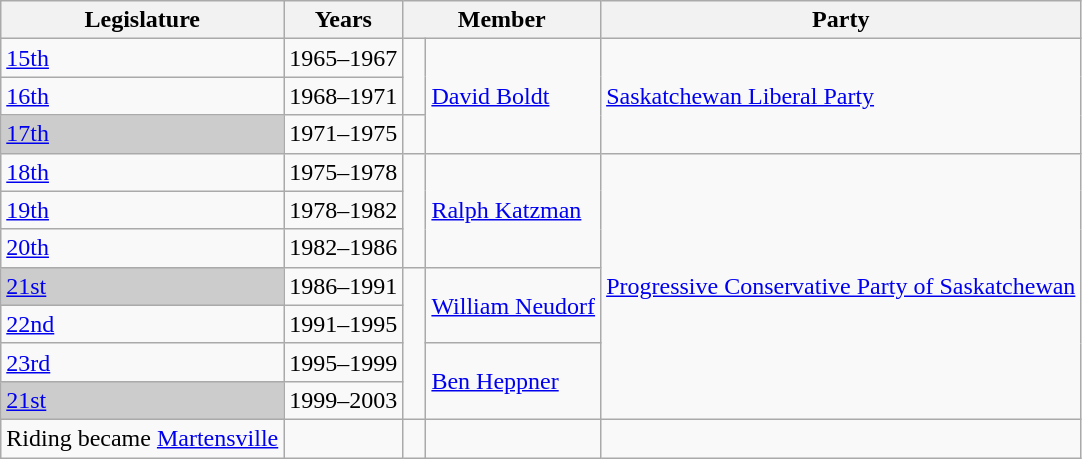<table class="wikitable">
<tr>
<th>Legislature</th>
<th>Years</th>
<th colspan="2">Member</th>
<th>Party</th>
</tr>
<tr>
<td><a href='#'>15th</a></td>
<td>1965–1967</td>
<td rowspan="2">  </td>
<td rowspan="3"><a href='#'>David Boldt</a></td>
<td rowspan="3"><a href='#'>Saskatchewan Liberal Party</a></td>
</tr>
<tr>
<td><a href='#'>16th</a></td>
<td>1968–1971</td>
</tr>
<tr>
<td bgcolor="CCCCCC"><a href='#'>17th</a></td>
<td>1971–1975</td>
<td>  </td>
</tr>
<tr>
<td><a href='#'>18th</a></td>
<td>1975–1978</td>
<td rowspan="3"></td>
<td rowspan="3"><a href='#'>Ralph Katzman</a></td>
<td rowspan="7"><a href='#'>Progressive Conservative Party of Saskatchewan</a></td>
</tr>
<tr>
<td><a href='#'>19th</a></td>
<td>1978–1982</td>
</tr>
<tr>
<td><a href='#'>20th</a></td>
<td>1982–1986</td>
</tr>
<tr>
<td bgcolor="CCCCCC"><a href='#'>21st</a></td>
<td>1986–1991</td>
<td rowspan="4" >  </td>
<td rowspan="2"><a href='#'>William Neudorf</a></td>
</tr>
<tr>
<td><a href='#'>22nd</a></td>
<td>1991–1995</td>
</tr>
<tr>
<td><a href='#'>23rd</a></td>
<td>1995–1999</td>
<td rowspan="2"><a href='#'>Ben Heppner</a></td>
</tr>
<tr>
<td bgcolor="CCCCCC"><a href='#'>21st</a></td>
<td>1999–2003</td>
</tr>
<tr>
<td>Riding became <a href='#'>Martensville</a></td>
<td></td>
<td></td>
<td></td>
<td></td>
</tr>
</table>
